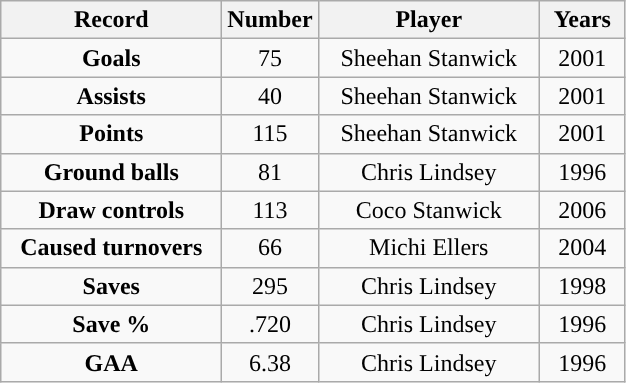<table class="wikitable">
<tr>
<th style="width:140px; ">Record</th>
<th style="width:35px; ">Number</th>
<th style="width:140px; ">Player</th>
<th style="width:50px; ">Years</th>
</tr>
<tr style="text-align:center;">
<td><strong>Goals</strong></td>
<td>75</td>
<td>Sheehan Stanwick</td>
<td>2001</td>
</tr>
<tr style="text-align:center;">
<td><strong>Assists</strong></td>
<td>40</td>
<td>Sheehan Stanwick</td>
<td>2001</td>
</tr>
<tr style="text-align:center;">
<td><strong>Points</strong></td>
<td>115</td>
<td>Sheehan Stanwick</td>
<td>2001</td>
</tr>
<tr style="text-align:center;">
<td><strong>Ground balls</strong></td>
<td>81</td>
<td>Chris Lindsey</td>
<td>1996</td>
</tr>
<tr style="text-align:center;">
<td><strong>Draw controls</strong></td>
<td>113</td>
<td>Coco Stanwick</td>
<td>2006</td>
</tr>
<tr style="text-align:center;">
<td><strong>Caused turnovers</strong></td>
<td>66</td>
<td>Michi Ellers</td>
<td>2004</td>
</tr>
<tr style="text-align:center;">
<td><strong>Saves</strong></td>
<td>295</td>
<td>Chris Lindsey</td>
<td>1998</td>
</tr>
<tr style="text-align:center;">
<td><strong>Save %</strong></td>
<td>.720</td>
<td>Chris Lindsey</td>
<td>1996</td>
</tr>
<tr style="text-align:center;">
<td><strong>GAA</strong></td>
<td>6.38</td>
<td>Chris Lindsey</td>
<td>1996</td>
</tr>
</table>
